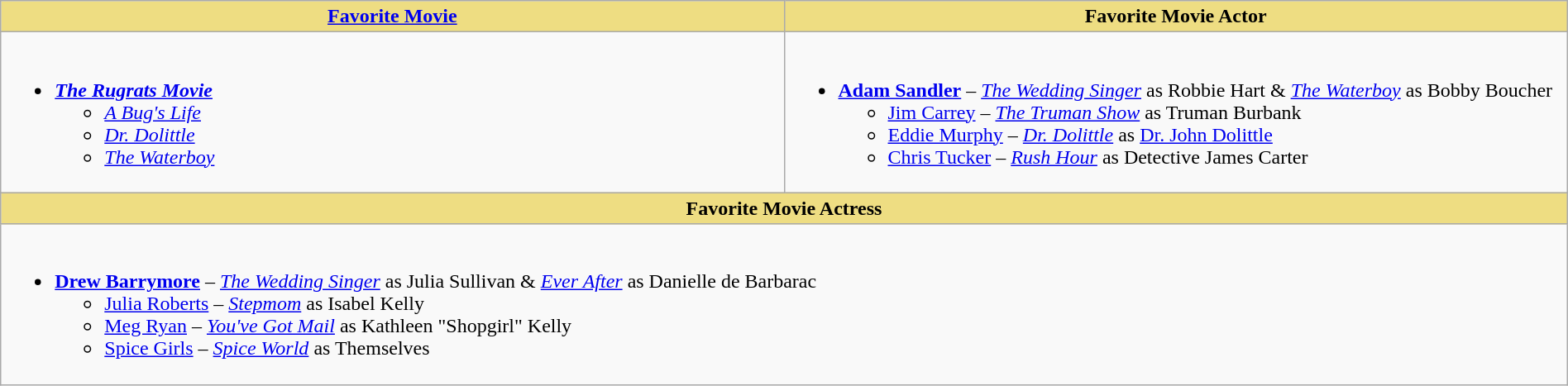<table class="wikitable" style="width:100%">
<tr>
<th style="background:#EEDD82; width:50%"><a href='#'>Favorite Movie</a></th>
<th style="background:#EEDD82; width:50%">Favorite Movie Actor</th>
</tr>
<tr>
<td valign="top"><br><ul><li><strong><em><a href='#'>The Rugrats Movie</a></em></strong><ul><li><em><a href='#'>A Bug's Life</a></em></li><li><em><a href='#'>Dr. Dolittle</a></em></li><li><em><a href='#'>The Waterboy</a></em></li></ul></li></ul></td>
<td valign="top"><br><ul><li><strong><a href='#'>Adam Sandler</a></strong> – <em><a href='#'>The Wedding Singer</a></em> as Robbie Hart & <em><a href='#'>The Waterboy</a></em> as Bobby Boucher<ul><li><a href='#'>Jim Carrey</a> – <em><a href='#'>The Truman Show</a></em> as Truman Burbank</li><li><a href='#'>Eddie Murphy</a> – <em><a href='#'>Dr. Dolittle</a></em> as <a href='#'>Dr. John Dolittle</a></li><li><a href='#'>Chris Tucker</a> – <em><a href='#'>Rush Hour</a></em> as Detective James Carter</li></ul></li></ul></td>
</tr>
<tr>
<th style="background:#EEDD82;" colspan="2">Favorite Movie Actress</th>
</tr>
<tr>
<td colspan="2" valign="top"><br><ul><li><strong><a href='#'>Drew Barrymore</a></strong> – <em><a href='#'>The Wedding Singer</a></em> as Julia Sullivan & <em><a href='#'>Ever After</a></em> as Danielle de Barbarac<ul><li><a href='#'>Julia Roberts</a> – <em><a href='#'>Stepmom</a></em> as Isabel Kelly</li><li><a href='#'>Meg Ryan</a> – <em><a href='#'>You've Got Mail</a></em> as Kathleen "Shopgirl" Kelly</li><li><a href='#'>Spice Girls</a> – <em><a href='#'>Spice World</a></em> as Themselves</li></ul></li></ul></td>
</tr>
</table>
